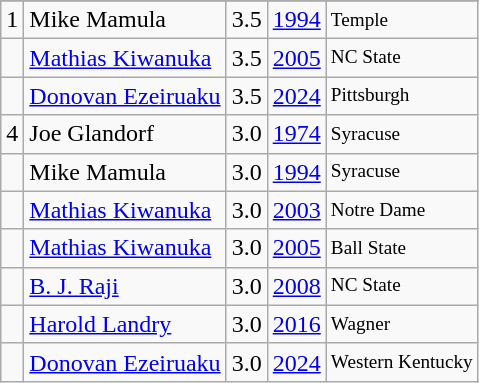<table class="wikitable">
<tr>
</tr>
<tr>
<td>1</td>
<td>Mike Mamula</td>
<td>3.5</td>
<td><a href='#'>1994</a></td>
<td style="font-size:80%;">Temple</td>
</tr>
<tr>
<td></td>
<td><a href='#'>Mathias Kiwanuka</a></td>
<td>3.5</td>
<td><a href='#'>2005</a></td>
<td style="font-size:80%;">NC State</td>
</tr>
<tr>
<td></td>
<td><a href='#'>Donovan Ezeiruaku</a></td>
<td>3.5</td>
<td><a href='#'>2024</a></td>
<td style="font-size:80%;">Pittsburgh</td>
</tr>
<tr>
<td>4</td>
<td>Joe Glandorf</td>
<td>3.0</td>
<td><a href='#'>1974</a></td>
<td style="font-size:80%;">Syracuse</td>
</tr>
<tr>
<td></td>
<td>Mike Mamula</td>
<td>3.0</td>
<td><a href='#'>1994</a></td>
<td style="font-size:80%;">Syracuse</td>
</tr>
<tr>
<td></td>
<td><a href='#'>Mathias Kiwanuka</a></td>
<td>3.0</td>
<td><a href='#'>2003</a></td>
<td style="font-size:80%;">Notre Dame</td>
</tr>
<tr>
<td></td>
<td><a href='#'>Mathias Kiwanuka</a></td>
<td>3.0</td>
<td><a href='#'>2005</a></td>
<td style="font-size:80%;">Ball State</td>
</tr>
<tr>
<td></td>
<td><a href='#'>B. J. Raji</a></td>
<td>3.0</td>
<td><a href='#'>2008</a></td>
<td style="font-size:80%;">NC State</td>
</tr>
<tr>
<td></td>
<td><a href='#'>Harold Landry</a></td>
<td>3.0</td>
<td><a href='#'>2016</a></td>
<td style="font-size:80%;">Wagner</td>
</tr>
<tr>
<td></td>
<td><a href='#'>Donovan Ezeiruaku</a></td>
<td>3.0</td>
<td><a href='#'>2024</a></td>
<td style="font-size:80%;">Western Kentucky</td>
</tr>
</table>
